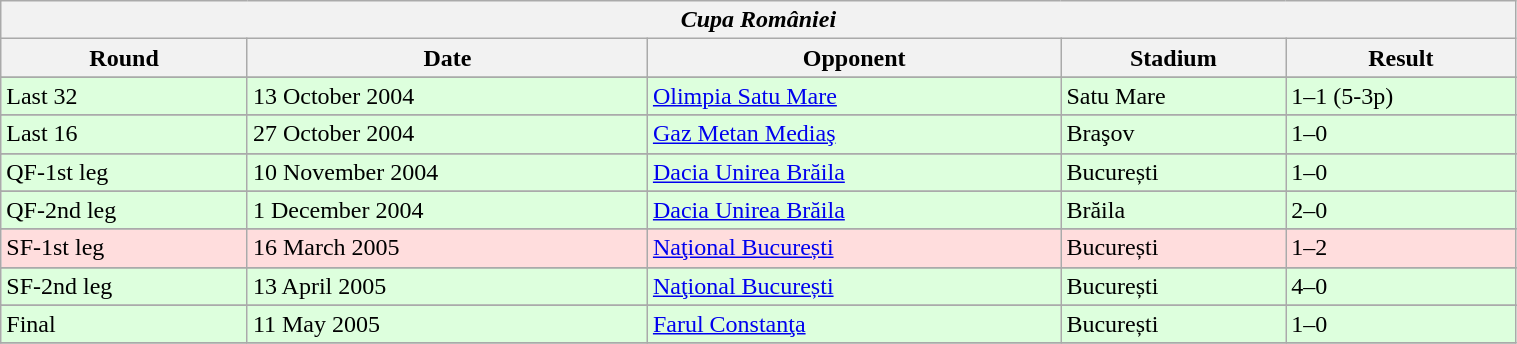<table class="wikitable" style="width:80%;">
<tr>
<th colspan="5" style="text-align:center;"><em>Cupa României</em></th>
</tr>
<tr>
<th>Round</th>
<th>Date</th>
<th>Opponent</th>
<th>Stadium</th>
<th>Result</th>
</tr>
<tr>
</tr>
<tr bgcolor="#ddffdd">
<td>Last 32</td>
<td>13 October 2004</td>
<td><a href='#'>Olimpia Satu Mare</a></td>
<td>Satu Mare</td>
<td>1–1 (5-3p)</td>
</tr>
<tr>
</tr>
<tr bgcolor="#ddffdd">
<td>Last 16</td>
<td>27 October 2004</td>
<td><a href='#'>Gaz Metan Mediaş</a></td>
<td>Braşov</td>
<td>1–0</td>
</tr>
<tr>
</tr>
<tr bgcolor="#ddffdd">
<td>QF-1st leg</td>
<td>10 November 2004</td>
<td><a href='#'>Dacia Unirea Brăila</a></td>
<td>București</td>
<td>1–0</td>
</tr>
<tr>
</tr>
<tr bgcolor="#ddffdd">
<td>QF-2nd leg</td>
<td>1 December 2004</td>
<td><a href='#'>Dacia Unirea Brăila</a></td>
<td>Brăila</td>
<td>2–0</td>
</tr>
<tr>
</tr>
<tr bgcolor="#ffdddd">
<td>SF-1st leg</td>
<td>16 March 2005</td>
<td><a href='#'>Naţional București</a></td>
<td>București</td>
<td>1–2</td>
</tr>
<tr>
</tr>
<tr bgcolor="#ddffdd">
<td>SF-2nd leg</td>
<td>13 April 2005</td>
<td><a href='#'>Naţional București</a></td>
<td>București</td>
<td>4–0</td>
</tr>
<tr>
</tr>
<tr bgcolor="#ddffdd">
<td>Final</td>
<td>11 May 2005</td>
<td><a href='#'>Farul Constanţa</a></td>
<td>București</td>
<td>1–0</td>
</tr>
<tr>
</tr>
</table>
